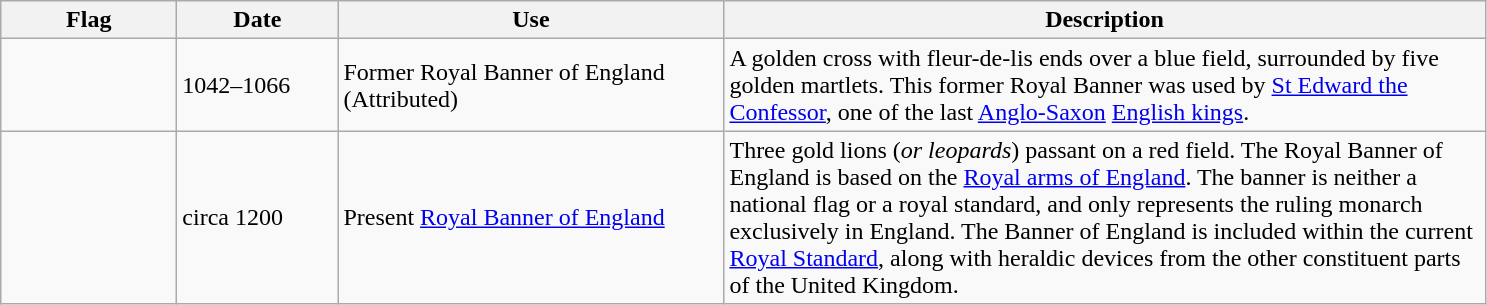<table class="wikitable">
<tr>
<th style="width:110px;">Flag</th>
<th style="width:100px;">Date</th>
<th style="width:250px;">Use</th>
<th style="width:500px;">Description</th>
</tr>
<tr>
<td></td>
<td>1042–1066</td>
<td>Former Royal Banner of England<br>(Attributed)</td>
<td>A golden cross with fleur-de-lis ends over a blue field, surrounded by five golden martlets. This former Royal Banner was used by <a href='#'>St Edward the Confessor</a>, one of the last <a href='#'>Anglo-Saxon</a> <a href='#'>English kings</a>.</td>
</tr>
<tr>
<td></td>
<td>circa 1200</td>
<td>Present <a href='#'>Royal Banner of England</a></td>
<td>Three gold lions (<em>or leopards</em>) passant on a red field. The Royal Banner of England is based on the <a href='#'>Royal arms of England</a>. The banner is neither a national flag or a royal standard, and only represents the ruling monarch exclusively in England. The Banner of England is included within the current <a href='#'>Royal Standard</a>, along with heraldic devices from the other constituent parts of the United Kingdom.</td>
</tr>
</table>
